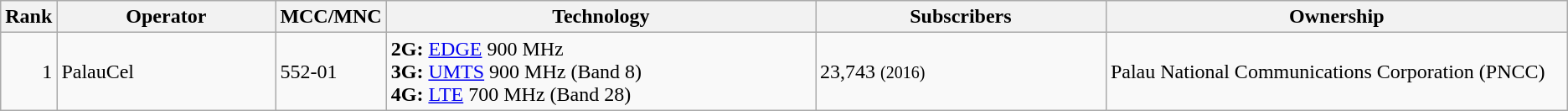<table class="wikitable">
<tr>
<th style="width:3%;">Rank</th>
<th style="width:15%;">Operator</th>
<th>MCC/MNC</th>
<th style="width:30%;">Technology</th>
<th style="width:20%;">Subscribers</th>
<th style="width:32%;">Ownership</th>
</tr>
<tr>
<td align=right>1</td>
<td>PalauCel</td>
<td>552-01</td>
<td><strong>2G:</strong> <a href='#'>EDGE</a> 900 MHz<br><strong>3G:</strong> <a href='#'>UMTS</a> 900 MHz (Band 8)<br><strong>4G:</strong> <a href='#'>LTE</a> 700 MHz (Band 28)</td>
<td>23,743 <small>(2016)</small></td>
<td>Palau National Communications Corporation (PNCC)</td>
</tr>
</table>
